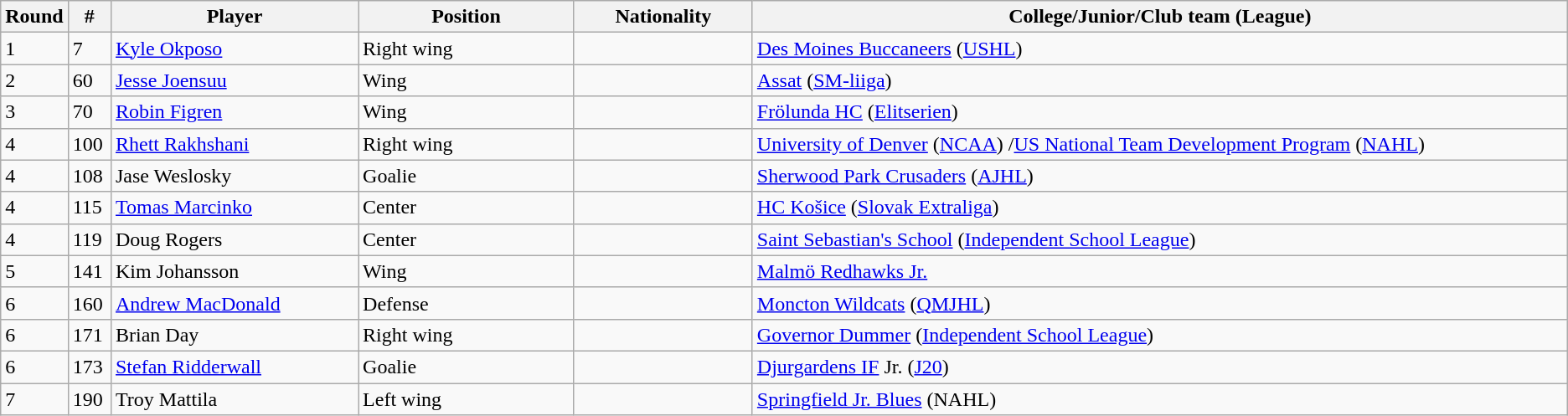<table class="wikitable">
<tr align="center">
<th bgcolor="#DDDDFF" width="2.75%">Round</th>
<th bgcolor="#DDDDFF" width="2.75%">#</th>
<th bgcolor="#DDDDFF" width="16.0%">Player</th>
<th bgcolor="#DDDDFF" width="14.0%">Position</th>
<th bgcolor="#DDDDFF" width="11.5%">Nationality</th>
<th bgcolor="#DDDDFF" width="100.0%">College/Junior/Club team (League)</th>
</tr>
<tr>
<td>1</td>
<td>7</td>
<td><a href='#'>Kyle Okposo</a></td>
<td>Right wing</td>
<td></td>
<td><a href='#'>Des Moines Buccaneers</a> (<a href='#'>USHL</a>)</td>
</tr>
<tr>
<td>2</td>
<td>60</td>
<td><a href='#'>Jesse Joensuu</a></td>
<td>Wing</td>
<td></td>
<td><a href='#'>Assat</a> (<a href='#'>SM-liiga</a>)</td>
</tr>
<tr>
<td>3</td>
<td>70</td>
<td><a href='#'>Robin Figren</a></td>
<td>Wing</td>
<td></td>
<td><a href='#'>Frölunda HC</a> (<a href='#'>Elitserien</a>)</td>
</tr>
<tr>
<td>4</td>
<td>100</td>
<td><a href='#'>Rhett Rakhshani</a></td>
<td>Right wing</td>
<td></td>
<td><a href='#'>University of Denver</a> (<a href='#'>NCAA</a>) /<a href='#'>US National Team Development Program</a> (<a href='#'>NAHL</a>)</td>
</tr>
<tr>
<td>4</td>
<td>108</td>
<td>Jase Weslosky</td>
<td>Goalie</td>
<td></td>
<td><a href='#'>Sherwood Park Crusaders</a> (<a href='#'>AJHL</a>)</td>
</tr>
<tr>
<td>4</td>
<td>115</td>
<td><a href='#'>Tomas Marcinko</a></td>
<td>Center</td>
<td></td>
<td><a href='#'>HC Košice</a> (<a href='#'>Slovak Extraliga</a>)</td>
</tr>
<tr>
<td>4</td>
<td>119</td>
<td>Doug Rogers</td>
<td>Center</td>
<td></td>
<td><a href='#'>Saint Sebastian's School</a> (<a href='#'>Independent School League</a>)</td>
</tr>
<tr>
<td>5</td>
<td>141</td>
<td>Kim Johansson</td>
<td>Wing</td>
<td></td>
<td><a href='#'>Malmö Redhawks Jr.</a></td>
</tr>
<tr>
<td>6</td>
<td>160</td>
<td><a href='#'>Andrew MacDonald</a></td>
<td>Defense</td>
<td></td>
<td><a href='#'>Moncton Wildcats</a> (<a href='#'>QMJHL</a>)</td>
</tr>
<tr>
<td>6</td>
<td>171</td>
<td>Brian Day</td>
<td>Right wing</td>
<td></td>
<td><a href='#'>Governor Dummer</a> (<a href='#'>Independent School League</a>)</td>
</tr>
<tr>
<td>6</td>
<td>173</td>
<td><a href='#'>Stefan Ridderwall</a></td>
<td>Goalie</td>
<td></td>
<td><a href='#'>Djurgardens IF</a> Jr. (<a href='#'>J20</a>)</td>
</tr>
<tr>
<td>7</td>
<td>190</td>
<td>Troy Mattila</td>
<td>Left wing</td>
<td></td>
<td><a href='#'>Springfield Jr. Blues</a> (NAHL)</td>
</tr>
</table>
